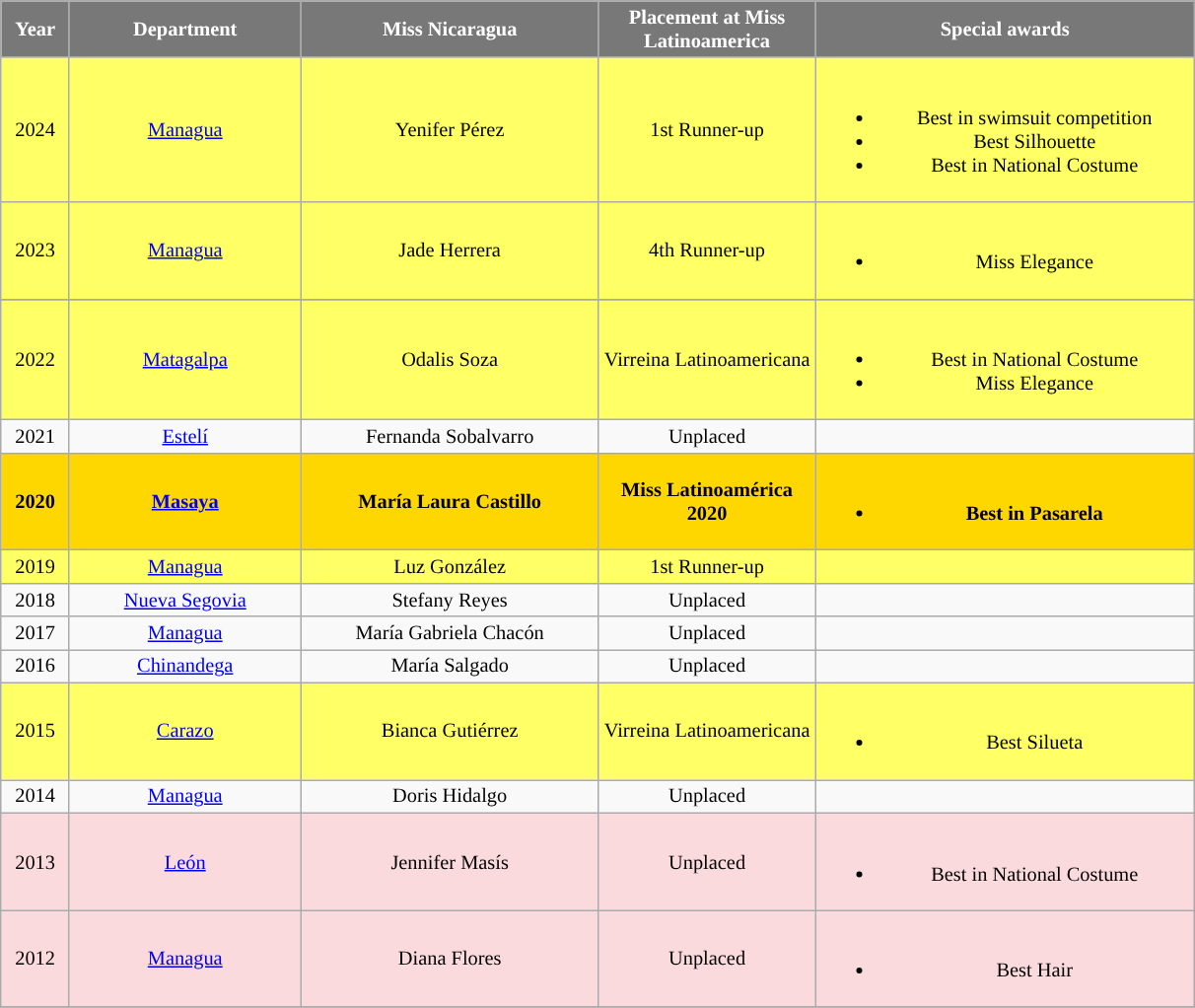<table class="wikitable " style="font-size: 85%; text-align:center">
<tr>
<th width="40" style="background-color:#787878;color:#FFFFFF;">Year</th>
<th width="150" style="background-color:#787878;color:#FFFFFF;">Department</th>
<th width="195" style="background-color:#787878;color:#FFFFFF;">Miss Nicaragua</th>
<th width="140" style="background-color:#787878;color:#FFFFFF;">Placement at Miss Latinoamerica</th>
<th width="250" style="background-color:#787878;color:#FFFFFF;">Special awards</th>
</tr>
<tr style="background-color:#FFFF66">
<td>2024</td>
<td><a href='#'>Managua</a></td>
<td>Yenifer Pérez</td>
<td>1st Runner-up</td>
<td><br><ul><li>Best in swimsuit competition</li><li>Best Silhouette</li><li>Best in National Costume</li></ul></td>
</tr>
<tr style="background-color:#FFFF66">
<td>2023</td>
<td><a href='#'>Managua</a></td>
<td>Jade Herrera</td>
<td>4th Runner-up</td>
<td><br><ul><li>Miss Elegance</li></ul></td>
</tr>
<tr>
</tr>
<tr style="background-color:#FFFF66">
<td>2022</td>
<td><a href='#'>Matagalpa</a></td>
<td>Odalis Soza</td>
<td>Virreina Latinoamericana</td>
<td><br><ul><li>Best in National Costume</li><li>Miss Elegance</li></ul></td>
</tr>
<tr>
<td>2021</td>
<td><a href='#'>Estelí</a></td>
<td>Fernanda Sobalvarro</td>
<td>Unplaced</td>
<td></td>
</tr>
<tr style="background-color:GOLD; font-weight: bold">
<td>2020</td>
<td><a href='#'>Masaya</a></td>
<td>María Laura Castillo</td>
<td>Miss Latinoamérica 2020</td>
<td><br><ul><li>Best in Pasarela</li></ul></td>
</tr>
<tr style="background-color:#FFFF66">
<td>2019</td>
<td><a href='#'>Managua</a></td>
<td>Luz González</td>
<td>1st Runner-up</td>
<td></td>
</tr>
<tr>
<td>2018</td>
<td><a href='#'>Nueva Segovia</a></td>
<td>Stefany Reyes</td>
<td>Unplaced</td>
<td></td>
</tr>
<tr>
<td>2017</td>
<td><a href='#'>Managua</a></td>
<td>María Gabriela Chacón</td>
<td>Unplaced</td>
<td></td>
</tr>
<tr>
<td>2016</td>
<td><a href='#'>Chinandega</a></td>
<td>María Salgado</td>
<td>Unplaced</td>
<td></td>
</tr>
<tr style="background-color:#FFFF66">
<td>2015</td>
<td><a href='#'>Carazo</a></td>
<td>Bianca Gutiérrez</td>
<td>Virreina Latinoamericana</td>
<td><br><ul><li>Best Silueta</li></ul></td>
</tr>
<tr>
<td>2014</td>
<td><a href='#'>Managua</a></td>
<td>Doris Hidalgo</td>
<td>Unplaced</td>
<td></td>
</tr>
<tr style="background-color:#FADADD">
<td>2013</td>
<td><a href='#'>León</a></td>
<td>Jennifer Masís</td>
<td>Unplaced</td>
<td><br><ul><li>Best in National Costume</li></ul></td>
</tr>
<tr style="background-color:#FADADD">
<td>2012</td>
<td><a href='#'>Managua</a></td>
<td>Diana Flores</td>
<td>Unplaced</td>
<td><br><ul><li>Best Hair</li></ul></td>
</tr>
<tr>
</tr>
</table>
